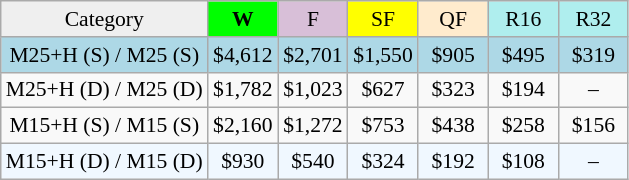<table class="wikitable" style="font-size:90%">
<tr align=center>
<td style="background:#efefef;">Category</td>
<td style="width:40px; background:lime;"><strong>W</strong></td>
<td style="width:40px; background:thistle;">F</td>
<td style="width:40px; background:#ff0;">SF</td>
<td style="width:40px; background:#ffebcd;">QF</td>
<td style="width:40px; background:#afeeee;">R16</td>
<td style="width:40px; background:#afeeee;">R32</td>
</tr>
<tr style="text-align:center; background:lightblue;">
<td>M25+H (S) / M25 (S)</td>
<td>$4,612</td>
<td>$2,701</td>
<td>$1,550</td>
<td>$905</td>
<td>$495</td>
<td>$319</td>
</tr>
<tr style="text-align:center; background:lfightblue;">
<td>M25+H (D) / M25 (D)</td>
<td>$1,782</td>
<td>$1,023</td>
<td>$627</td>
<td>$323</td>
<td>$194</td>
<td>–</td>
</tr>
<tr style="text-align:center; background:#f0f8rrrrrrff;"d>
<td>M15+H (S) / M15 (S)</td>
<td>$2,160</td>
<td>$1,272</td>
<td>$753</td>
<td>$438</td>
<td>$258</td>
<td>$156</td>
</tr>
<tr style="text-align:center; background:#f0f8ff;">
<td>M15+H (D) / M15 (D)</td>
<td>$930</td>
<td>$540</td>
<td>$324</td>
<td>$192</td>
<td>$108</td>
<td>–</td>
</tr>
</table>
